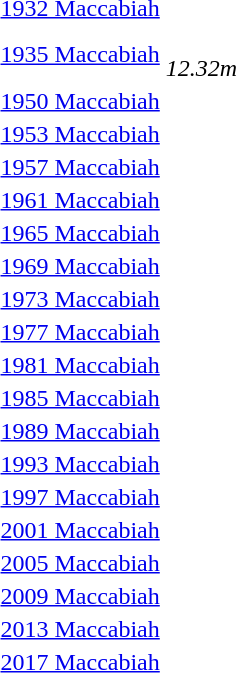<table>
<tr valign="top">
<td><a href='#'>1932 Maccabiah</a></td>
<td></td>
<td></td>
<td></td>
</tr>
<tr>
<td><a href='#'>1935 Maccabiah</a></td>
<td><br><em>12.32m</em></td>
<td></td>
<td></td>
</tr>
<tr>
<td><a href='#'>1950 Maccabiah</a></td>
<td></td>
<td></td>
<td></td>
</tr>
<tr>
<td><a href='#'>1953 Maccabiah</a></td>
<td></td>
<td></td>
<td></td>
</tr>
<tr>
<td><a href='#'>1957 Maccabiah</a></td>
<td></td>
<td></td>
<td></td>
</tr>
<tr>
<td><a href='#'>1961 Maccabiah</a></td>
<td></td>
<td></td>
<td></td>
</tr>
<tr>
<td><a href='#'>1965 Maccabiah</a></td>
<td></td>
<td></td>
<td></td>
</tr>
<tr>
<td><a href='#'>1969 Maccabiah</a></td>
<td></td>
<td></td>
<td></td>
</tr>
<tr>
<td><a href='#'>1973 Maccabiah</a></td>
<td></td>
<td></td>
<td></td>
</tr>
<tr>
<td><a href='#'>1977 Maccabiah</a></td>
<td></td>
<td></td>
<td></td>
</tr>
<tr>
<td><a href='#'>1981 Maccabiah</a></td>
<td></td>
<td></td>
<td></td>
</tr>
<tr>
<td><a href='#'>1985 Maccabiah</a></td>
<td></td>
<td></td>
<td></td>
</tr>
<tr>
<td><a href='#'>1989 Maccabiah</a></td>
<td></td>
<td></td>
<td></td>
</tr>
<tr>
<td><a href='#'>1993 Maccabiah</a></td>
<td></td>
<td></td>
<td></td>
</tr>
<tr>
<td><a href='#'>1997 Maccabiah</a></td>
<td></td>
<td></td>
<td></td>
</tr>
<tr>
<td><a href='#'>2001 Maccabiah</a></td>
<td></td>
<td></td>
<td></td>
</tr>
<tr>
<td><a href='#'>2005 Maccabiah</a></td>
<td></td>
<td></td>
<td></td>
</tr>
<tr>
<td><a href='#'>2009 Maccabiah</a></td>
<td></td>
<td></td>
<td></td>
</tr>
<tr>
<td><a href='#'>2013 Maccabiah</a></td>
<td></td>
<td></td>
<td></td>
</tr>
<tr>
<td><a href='#'>2017 Maccabiah</a></td>
<td></td>
<td></td>
<td></td>
</tr>
</table>
